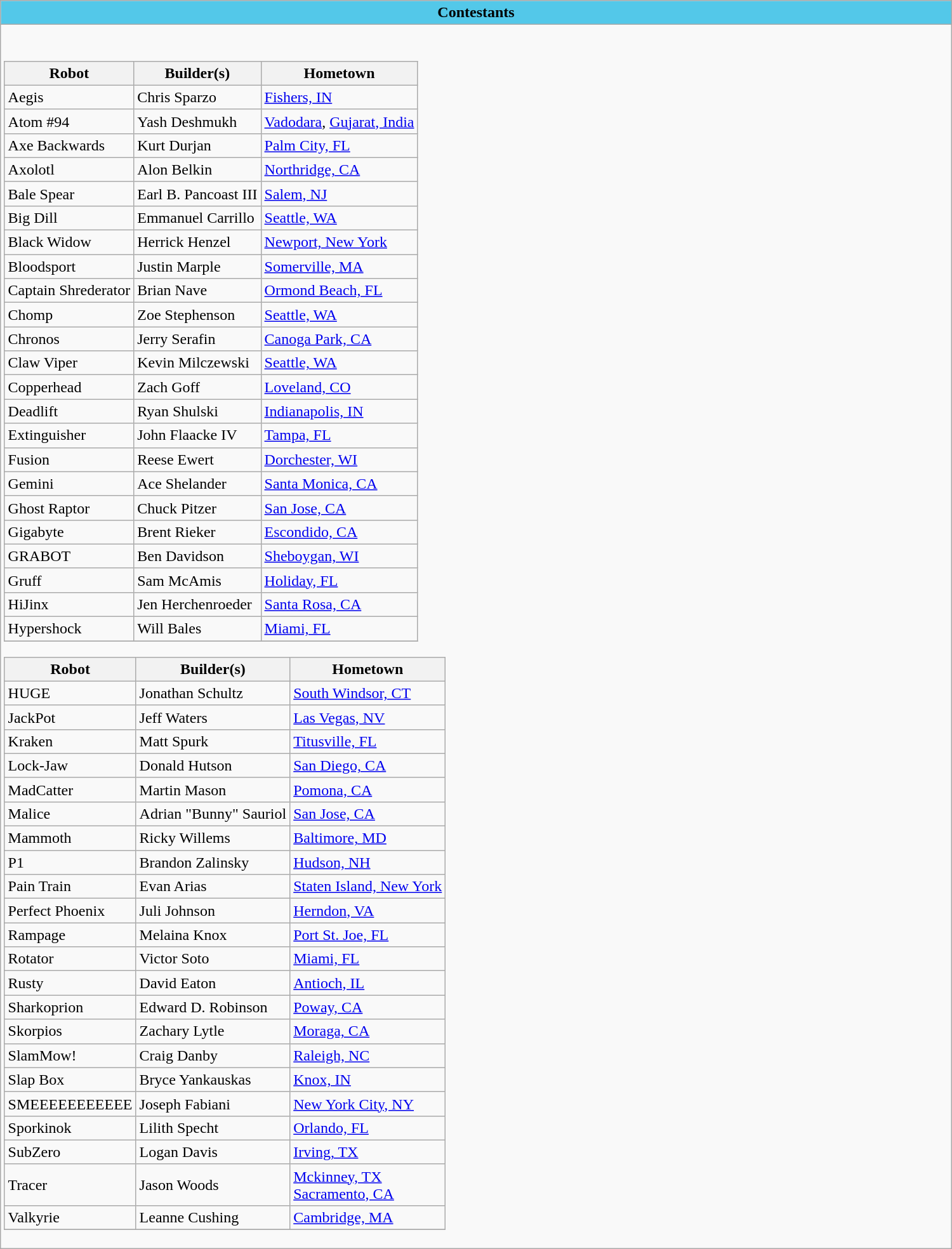<table class="wikitable collapsible collapsed" style="margin:0.5em auto; width:1000px;">
<tr>
<th colspan="2" style="background-color:#53C8E9">Contestants</th>
</tr>
<tr>
<td><br><table class="wikitable">
<tr>
<th>Robot</th>
<th>Builder(s)</th>
<th>Hometown</th>
</tr>
<tr>
<td> Aegis</td>
<td>Chris Sparzo</td>
<td><a href='#'>Fishers, IN</a></td>
</tr>
<tr>
<td> Atom #94</td>
<td>Yash Deshmukh</td>
<td><a href='#'>Vadodara</a>, <a href='#'>Gujarat, India</a></td>
</tr>
<tr>
<td> Axe Backwards</td>
<td>Kurt Durjan</td>
<td><a href='#'>Palm City, FL</a></td>
</tr>
<tr>
<td> Axolotl</td>
<td>Alon Belkin</td>
<td><a href='#'>Northridge, CA</a></td>
</tr>
<tr>
<td> Bale Spear</td>
<td>Earl B. Pancoast III</td>
<td><a href='#'>Salem, NJ</a></td>
</tr>
<tr>
<td> Big Dill</td>
<td>Emmanuel Carrillo</td>
<td><a href='#'>Seattle, WA</a></td>
</tr>
<tr>
<td> Black Widow</td>
<td>Herrick Henzel</td>
<td><a href='#'>Newport, New York</a></td>
</tr>
<tr>
<td> Bloodsport</td>
<td>Justin Marple</td>
<td><a href='#'>Somerville, MA</a></td>
</tr>
<tr>
<td> Captain Shrederator</td>
<td>Brian Nave</td>
<td><a href='#'>Ormond Beach, FL</a></td>
</tr>
<tr>
<td> Chomp</td>
<td>Zoe Stephenson</td>
<td><a href='#'>Seattle, WA</a></td>
</tr>
<tr>
<td> Chronos</td>
<td>Jerry Serafin</td>
<td><a href='#'>Canoga Park, CA</a></td>
</tr>
<tr>
<td> Claw Viper</td>
<td>Kevin Milczewski</td>
<td><a href='#'>Seattle, WA</a></td>
</tr>
<tr>
<td> Copperhead</td>
<td>Zach Goff</td>
<td><a href='#'>Loveland, CO</a></td>
</tr>
<tr>
<td> Deadlift</td>
<td>Ryan Shulski</td>
<td><a href='#'>Indianapolis, IN</a></td>
</tr>
<tr>
<td> Extinguisher</td>
<td>John Flaacke IV</td>
<td><a href='#'>Tampa, FL</a></td>
</tr>
<tr>
<td> Fusion</td>
<td>Reese Ewert</td>
<td><a href='#'>Dorchester, WI</a></td>
</tr>
<tr>
<td> Gemini</td>
<td>Ace Shelander</td>
<td><a href='#'>Santa Monica, CA</a></td>
</tr>
<tr>
<td> Ghost Raptor</td>
<td>Chuck Pitzer</td>
<td><a href='#'>San Jose, CA</a></td>
</tr>
<tr>
<td> Gigabyte</td>
<td>Brent Rieker</td>
<td><a href='#'>Escondido, CA</a></td>
</tr>
<tr>
<td> GRABOT</td>
<td>Ben Davidson</td>
<td><a href='#'>Sheboygan, WI</a></td>
</tr>
<tr>
<td> Gruff</td>
<td>Sam McAmis</td>
<td><a href='#'>Holiday, FL</a></td>
</tr>
<tr>
<td>HiJinx</td>
<td>Jen Herchenroeder</td>
<td><a href='#'>Santa Rosa, CA</a></td>
</tr>
<tr>
<td> Hypershock</td>
<td>Will Bales</td>
<td><a href='#'>Miami, FL</a></td>
</tr>
<tr>
</tr>
</table>
<table class="wikitable">
<tr>
<th>Robot</th>
<th>Builder(s)</th>
<th>Hometown</th>
</tr>
<tr>
<td> HUGE</td>
<td>Jonathan Schultz</td>
<td><a href='#'>South Windsor, CT</a></td>
</tr>
<tr>
<td> JackPot</td>
<td>Jeff Waters</td>
<td><a href='#'>Las Vegas, NV</a></td>
</tr>
<tr>
<td> Kraken</td>
<td>Matt Spurk</td>
<td><a href='#'>Titusville, FL</a></td>
</tr>
<tr>
<td> Lock-Jaw</td>
<td>Donald Hutson</td>
<td><a href='#'>San Diego, CA</a></td>
</tr>
<tr>
<td> MadCatter</td>
<td>Martin Mason</td>
<td><a href='#'>Pomona, CA</a></td>
</tr>
<tr>
<td> Malice</td>
<td>Adrian "Bunny" Sauriol</td>
<td><a href='#'>San Jose, CA</a></td>
</tr>
<tr>
<td> Mammoth</td>
<td>Ricky Willems</td>
<td><a href='#'>Baltimore, MD</a></td>
</tr>
<tr>
<td> P1</td>
<td>Brandon Zalinsky</td>
<td><a href='#'>Hudson, NH</a></td>
</tr>
<tr>
<td> Pain Train</td>
<td>Evan Arias</td>
<td><a href='#'>Staten Island, New York</a></td>
</tr>
<tr>
<td> Perfect Phoenix</td>
<td>Juli Johnson</td>
<td><a href='#'>Herndon, VA</a></td>
</tr>
<tr>
<td> Rampage</td>
<td>Melaina Knox</td>
<td><a href='#'>Port St. Joe, FL</a></td>
</tr>
<tr>
<td> Rotator</td>
<td>Victor Soto</td>
<td><a href='#'>Miami, FL</a></td>
</tr>
<tr>
<td> Rusty</td>
<td>David Eaton</td>
<td><a href='#'>Antioch, IL</a></td>
</tr>
<tr>
<td> Sharkoprion</td>
<td>Edward D. Robinson</td>
<td><a href='#'>Poway, CA</a></td>
</tr>
<tr>
<td> Skorpios</td>
<td>Zachary Lytle</td>
<td><a href='#'>Moraga, CA</a></td>
</tr>
<tr>
<td> SlamMow!</td>
<td>Craig Danby</td>
<td><a href='#'>Raleigh, NC</a></td>
</tr>
<tr>
<td> Slap Box</td>
<td>Bryce Yankauskas</td>
<td><a href='#'>Knox, IN</a></td>
</tr>
<tr>
<td> SMEEEEEEEEEEE</td>
<td>Joseph Fabiani</td>
<td><a href='#'>New York City, NY</a></td>
</tr>
<tr>
<td> Sporkinok</td>
<td>Lilith Specht</td>
<td><a href='#'>Orlando, FL</a></td>
</tr>
<tr>
<td> SubZero</td>
<td>Logan Davis</td>
<td><a href='#'>Irving, TX</a></td>
</tr>
<tr>
<td> Tracer</td>
<td>Jason Woods</td>
<td><a href='#'>Mckinney, TX</a><br><a href='#'>Sacramento, CA</a></td>
</tr>
<tr>
<td> Valkyrie</td>
<td>Leanne Cushing</td>
<td><a href='#'>Cambridge, MA</a></td>
</tr>
<tr>
</tr>
</table>
</td>
</tr>
</table>
